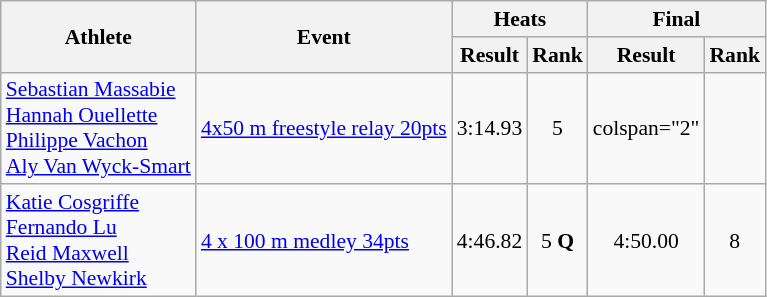<table class=wikitable style="font-size:90%">
<tr>
<th rowspan="2">Athlete</th>
<th rowspan="2">Event</th>
<th colspan="2">Heats</th>
<th colspan="2">Final</th>
</tr>
<tr>
<th>Result</th>
<th>Rank</th>
<th>Result</th>
<th>Rank</th>
</tr>
<tr align=center>
<td align=left><a href='#'>Sebastian Massabie</a><br><a href='#'>Hannah Ouellette</a><br><a href='#'>Philippe Vachon</a><br><a href='#'>Aly Van Wyck-Smart</a></td>
<td align=left><a href='#'>4x50 m freestyle relay 20pts</a></td>
<td>3:14.93</td>
<td>5</td>
<td>colspan="2" </td>
</tr>
<tr align=center>
<td align=left><a href='#'>Katie Cosgriffe</a><br><a href='#'>Fernando Lu</a><br><a href='#'>Reid Maxwell</a><br><a href='#'>Shelby Newkirk</a></td>
<td align=left><a href='#'>4 x 100 m medley 34pts</a></td>
<td>4:46.82</td>
<td>5 <strong>Q</strong></td>
<td>4:50.00</td>
<td>8</td>
</tr>
</table>
